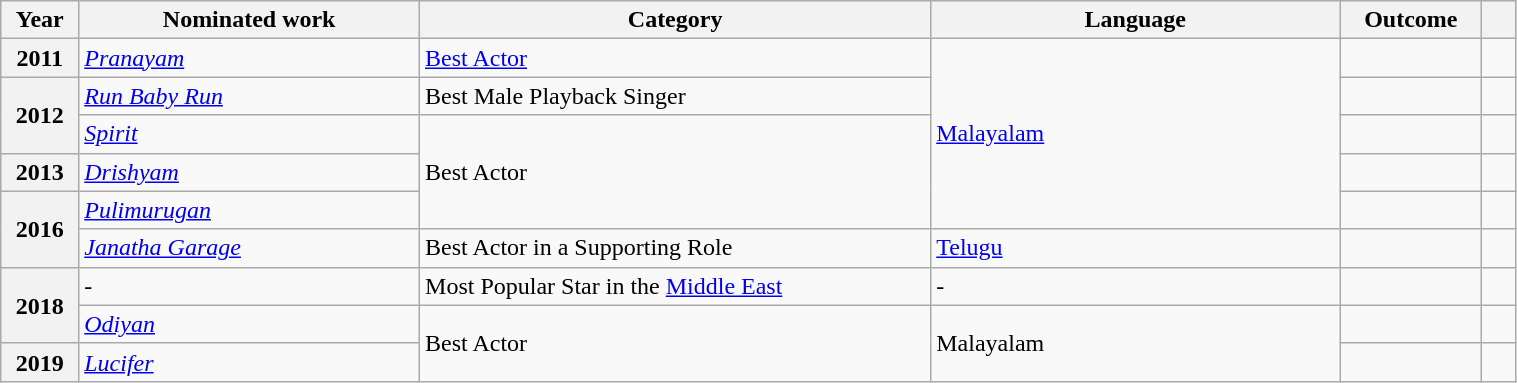<table class="wikitable plainrowheaders" style="width:80%;">
<tr>
<th scope="col" style="width:1%;">Year</th>
<th scope="col" style="width:10%;">Nominated work</th>
<th scope="col" style="width:15%;">Category</th>
<th scope="col" style="width:12%;">Language</th>
<th scope="col" style="width:2%;">Outcome</th>
<th scope="col" style="width:1%;"></th>
</tr>
<tr>
<th scope="row">2011</th>
<td><em><a href='#'>Pranayam</a></em></td>
<td><a href='#'>Best Actor</a></td>
<td rowspan="5"><a href='#'>Malayalam</a></td>
<td></td>
<td style="text-align:center;"></td>
</tr>
<tr>
<th scope="row" rowspan="2">2012</th>
<td><em><a href='#'>Run Baby Run</a></em></td>
<td>Best Male Playback Singer</td>
<td></td>
<td></td>
</tr>
<tr>
<td><em><a href='#'>Spirit</a></em></td>
<td rowspan="3">Best Actor</td>
<td></td>
<td style="text-align:center;"></td>
</tr>
<tr>
<th scope="row">2013</th>
<td><em><a href='#'>Drishyam</a></em></td>
<td></td>
<td style="text-align:center;"></td>
</tr>
<tr>
<th scope="row" rowspan=2>2016</th>
<td><em><a href='#'>Pulimurugan</a></em></td>
<td></td>
<td style="text-align:center;"></td>
</tr>
<tr>
<td><em><a href='#'>Janatha Garage</a></em></td>
<td>Best Actor in a Supporting Role</td>
<td><a href='#'>Telugu</a></td>
<td></td>
<td style="text-align:center;"></td>
</tr>
<tr>
<th scope="row" rowspan="2">2018</th>
<td>-</td>
<td>Most Popular Star in the <a href='#'>Middle East</a></td>
<td>-</td>
<td></td>
<td style="text-align:center;"></td>
</tr>
<tr>
<td><em><a href='#'>Odiyan</a></em></td>
<td rowspan="2">Best Actor</td>
<td rowspan="2">Malayalam</td>
<td></td>
<td style="text-align:center;"></td>
</tr>
<tr>
<th scope="row">2019</th>
<td><a href='#'><em>Lucifer</em></a></td>
<td></td>
<td></td>
</tr>
</table>
